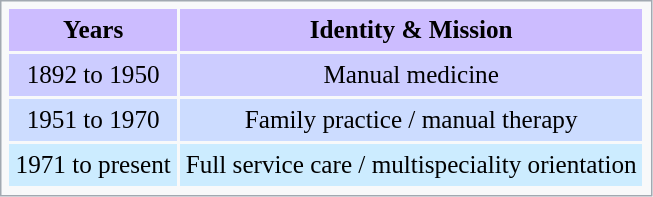<table class="floatright" cellpadding="4" style="font-size:105%; background-color: #f8f9fa; padding: 0.2em; border: 1px solid #a2a9b1;">
<tr style="text-align:center; background:#ccbcff;">
<td><strong>Years</strong></td>
<td colspan="2"><strong>Identity & Mission</strong></td>
</tr>
<tr style="text-align:center; background:#ccf;">
<td>1892 to 1950</td>
<td>Manual medicine</td>
</tr>
<tr style="text-align:center; background:#ccdcff;">
<td>1951 to 1970</td>
<td>Family practice / manual therapy</td>
</tr>
<tr style="text-align:center; background:#ccecff;">
<td>1971 to present</td>
<td>Full service care / multispeciality orientation</td>
</tr>
</table>
